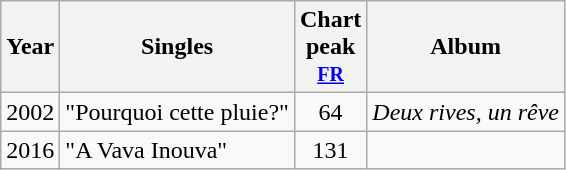<table class="wikitable">
<tr>
<th>Year</th>
<th>Singles</th>
<th>Chart <br>peak<br><small><a href='#'>FR</a><br></small></th>
<th>Album</th>
</tr>
<tr>
<td>2002</td>
<td>"Pourquoi cette pluie?"</td>
<td style="text-align:center;">64</td>
<td style="text-align:center;"><em>Deux rives, un rêve</em></td>
</tr>
<tr>
<td>2016</td>
<td>"A Vava Inouva"</td>
<td style="text-align:center;">131</td>
<td style="text-align:center;"></td>
</tr>
</table>
